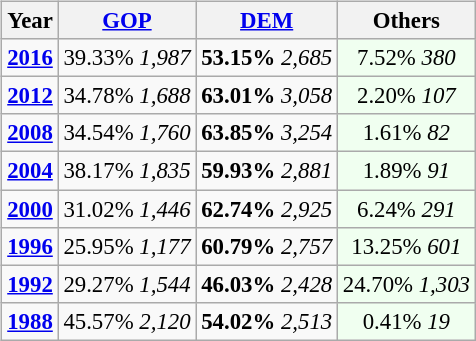<table class="wikitable" class="toccolours" style="float:right; margin:1em 0 1em 1em; font-size:95%;">
<tr>
<th>Year</th>
<th><a href='#'>GOP</a></th>
<th><a href='#'>DEM</a></th>
<th>Others</th>
</tr>
<tr>
<td style="text-align:center"; ><strong><a href='#'>2016</a></strong></td>
<td style="text-align:center"; >39.33% <em>1,987</em></td>
<td style="text-align:center"; ><strong>53.15%</strong> <em>2,685</em></td>
<td style="text-align:center; background:honeyDew;">7.52% <em>380</em></td>
</tr>
<tr>
<td style="text-align:center"; ><strong><a href='#'>2012</a></strong></td>
<td style="text-align:center"; >34.78% <em>1,688</em></td>
<td style="text-align:center"; ><strong>63.01%</strong> <em>3,058</em></td>
<td style="text-align:center; background:honeyDew;">2.20% <em>107</em></td>
</tr>
<tr>
<td style="text-align:center"; ><strong><a href='#'>2008</a></strong></td>
<td style="text-align:center"; >34.54% <em>1,760</em></td>
<td style="text-align:center"; ><strong>63.85%</strong> <em>3,254</em></td>
<td style="text-align:center; background:honeyDew;">1.61% <em>82</em></td>
</tr>
<tr>
<td style="text-align:center"; ><strong><a href='#'>2004</a></strong></td>
<td style="text-align:center"; >38.17% <em>1,835</em></td>
<td style="text-align:center"; ><strong>59.93%</strong> <em>2,881</em></td>
<td style="text-align:center; background:honeyDew;">1.89% <em>91</em></td>
</tr>
<tr>
<td style="text-align:center"; ><strong><a href='#'>2000</a></strong></td>
<td style="text-align:center"; >31.02% <em>1,446</em></td>
<td style="text-align:center"; ><strong>62.74%</strong> <em>2,925</em></td>
<td style="text-align:center; background:honeyDew;">6.24% <em>291</em></td>
</tr>
<tr>
<td style="text-align:center"; ><strong><a href='#'>1996</a></strong></td>
<td style="text-align:center"; >25.95% <em>1,177</em></td>
<td style="text-align:center"; ><strong>60.79%</strong> <em>2,757</em></td>
<td style="text-align:center; background:honeyDew;">13.25% <em>601</em></td>
</tr>
<tr>
<td style="text-align:center"; ><strong><a href='#'>1992</a></strong></td>
<td style="text-align:center"; >29.27% <em>1,544</em></td>
<td style="text-align:center"; ><strong>46.03%</strong> <em>2,428</em></td>
<td style="text-align:center; background:honeyDew;">24.70% <em>1,303</em></td>
</tr>
<tr>
<td style="text-align:center"; ><strong><a href='#'>1988</a></strong></td>
<td style="text-align:center"; >45.57% <em>2,120</em></td>
<td style="text-align:center"; ><strong>54.02%</strong> <em>2,513</em></td>
<td style="text-align:center; background:honeyDew;">0.41% <em>19</em></td>
</tr>
</table>
